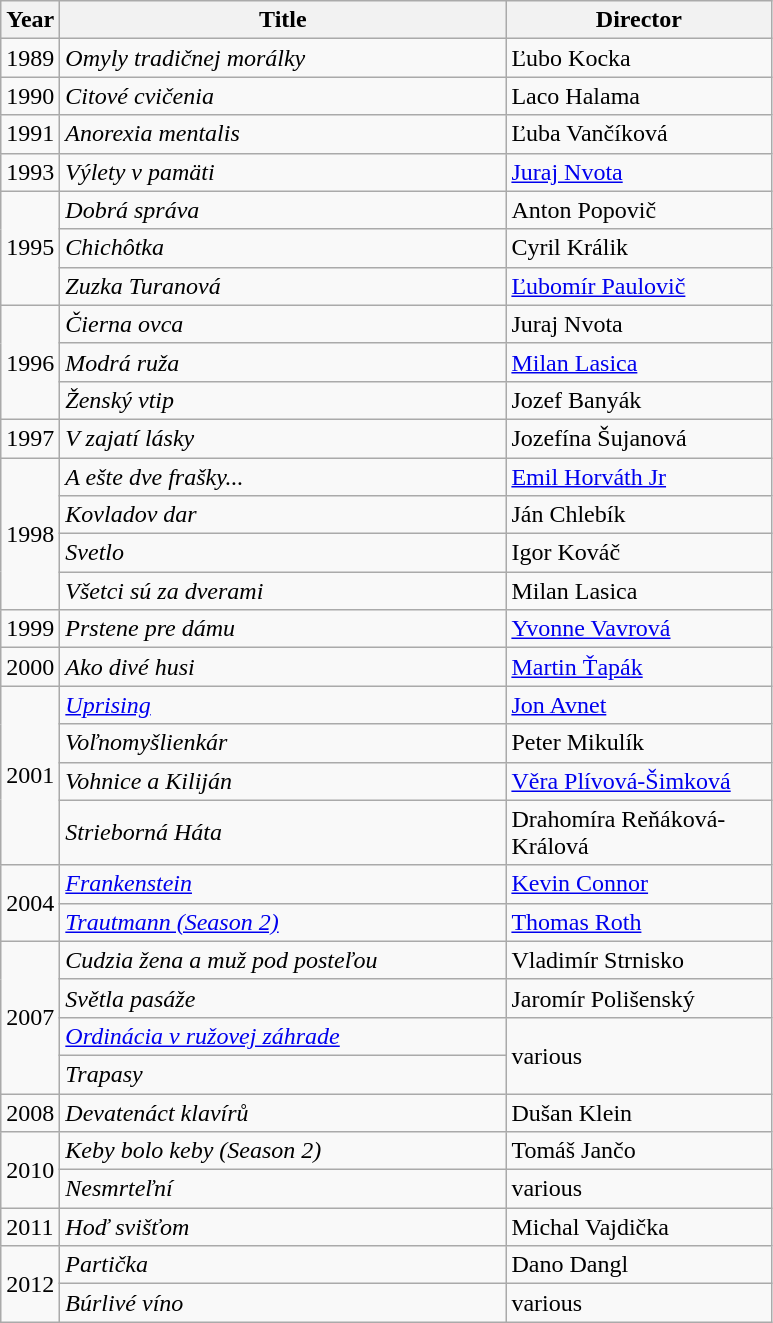<table class="wikitable">
<tr>
<th width="10">Year</th>
<th width="290">Title</th>
<th width="170">Director</th>
</tr>
<tr>
<td>1989</td>
<td><em>Omyly tradičnej morálky</em></td>
<td>Ľubo Kocka</td>
</tr>
<tr>
<td>1990</td>
<td><em>Citové cvičenia</em></td>
<td>Laco Halama</td>
</tr>
<tr>
<td>1991</td>
<td><em>Anorexia mentalis</em></td>
<td>Ľuba Vančíková</td>
</tr>
<tr>
<td>1993</td>
<td><em>Výlety v pamäti</em></td>
<td><a href='#'>Juraj Nvota</a></td>
</tr>
<tr>
<td rowspan="3">1995</td>
<td><em>Dobrá správa</em></td>
<td>Anton Popovič</td>
</tr>
<tr>
<td><em>Chichôtka</em></td>
<td>Cyril Králik</td>
</tr>
<tr>
<td><em>Zuzka Turanová</em></td>
<td><a href='#'>Ľubomír Paulovič</a></td>
</tr>
<tr>
<td rowspan="3">1996</td>
<td><em>Čierna ovca</em></td>
<td>Juraj Nvota</td>
</tr>
<tr>
<td><em>Modrá ruža</em></td>
<td><a href='#'>Milan Lasica</a></td>
</tr>
<tr>
<td><em>Ženský vtip</em></td>
<td>Jozef Banyák</td>
</tr>
<tr>
<td>1997</td>
<td><em>V zajatí lásky</em></td>
<td>Jozefína Šujanová</td>
</tr>
<tr>
<td rowspan="4">1998</td>
<td><em>A ešte dve frašky...</em></td>
<td><a href='#'>Emil Horváth Jr</a></td>
</tr>
<tr>
<td><em>Kovladov dar</em></td>
<td>Ján Chlebík</td>
</tr>
<tr>
<td><em>Svetlo</em></td>
<td>Igor Kováč</td>
</tr>
<tr>
<td><em>Všetci sú za dverami</em></td>
<td>Milan Lasica</td>
</tr>
<tr>
<td>1999</td>
<td><em>Prstene pre dámu</em></td>
<td><a href='#'>Yvonne Vavrová</a></td>
</tr>
<tr>
<td>2000</td>
<td><em>Ako divé husi</em></td>
<td><a href='#'>Martin Ťapák</a></td>
</tr>
<tr>
<td rowspan="4">2001</td>
<td><em><a href='#'>Uprising</a></em></td>
<td><a href='#'>Jon Avnet</a></td>
</tr>
<tr>
<td><em>Voľnomyšlienkár</em></td>
<td>Peter Mikulík</td>
</tr>
<tr>
<td><em>Vohnice a Kiliján</em></td>
<td><a href='#'>Věra Plívová-Šimková</a></td>
</tr>
<tr>
<td><em>Strieborná Háta</em></td>
<td>Drahomíra Reňáková-Králová</td>
</tr>
<tr>
<td rowspan="2">2004</td>
<td><em><a href='#'>Frankenstein</a></em></td>
<td><a href='#'>Kevin Connor</a></td>
</tr>
<tr>
<td><em><a href='#'>Trautmann (Season 2)</a></em></td>
<td><a href='#'>Thomas Roth</a></td>
</tr>
<tr>
<td rowspan="4">2007</td>
<td><em>Cudzia žena a muž pod posteľou</em></td>
<td>Vladimír Strnisko</td>
</tr>
<tr>
<td><em>Světla pasáže</em></td>
<td>Jaromír Polišenský</td>
</tr>
<tr>
<td><em><a href='#'>Ordinácia v ružovej záhrade</a></em></td>
<td rowspan="2">various</td>
</tr>
<tr>
<td><em>Trapasy</em></td>
</tr>
<tr>
<td>2008</td>
<td><em>Devatenáct klavírů</em></td>
<td>Dušan Klein</td>
</tr>
<tr>
<td rowspan="2">2010</td>
<td><em>Keby bolo keby (Season 2)</em></td>
<td>Tomáš Jančo</td>
</tr>
<tr>
<td><em>Nesmrteľní</em></td>
<td>various</td>
</tr>
<tr>
<td>2011</td>
<td><em>Hoď svišťom</em></td>
<td>Michal Vajdička</td>
</tr>
<tr>
<td rowspan="2">2012</td>
<td><em>Partička</em></td>
<td>Dano Dangl</td>
</tr>
<tr>
<td><em>Búrlivé víno</em></td>
<td>various</td>
</tr>
</table>
